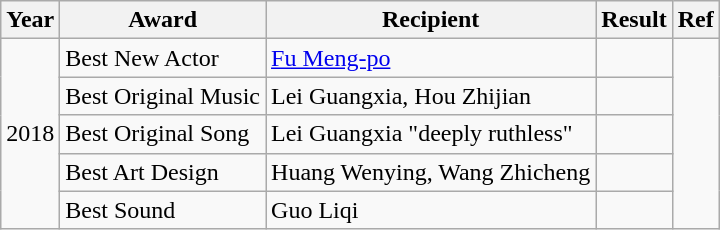<table class="wikitable">
<tr>
<th>Year</th>
<th>Award</th>
<th>Recipient</th>
<th>Result</th>
<th>Ref</th>
</tr>
<tr>
<td rowspan="5">2018</td>
<td>Best New Actor</td>
<td><a href='#'>Fu Meng-po</a></td>
<td></td>
<td rowspan="5"></td>
</tr>
<tr>
<td>Best Original Music</td>
<td>Lei Guangxia, Hou Zhijian</td>
<td></td>
</tr>
<tr>
<td>Best Original Song</td>
<td>Lei Guangxia "deeply ruthless"</td>
<td></td>
</tr>
<tr>
<td>Best Art Design</td>
<td>Huang Wenying, Wang Zhicheng</td>
<td></td>
</tr>
<tr>
<td>Best Sound</td>
<td>Guo Liqi</td>
<td></td>
</tr>
</table>
